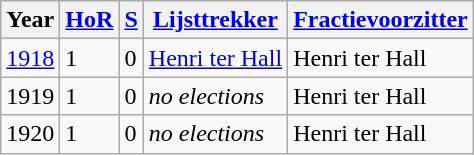<table class="wikitable sortable">
<tr>
<th>Year</th>
<th><a href='#'>HoR</a></th>
<th><a href='#'>S</a></th>
<th><a href='#'>Lijsttrekker</a></th>
<th><a href='#'>Fractievoorzitter</a></th>
</tr>
<tr>
<td><a href='#'>1918</a></td>
<td>1</td>
<td>0</td>
<td><a href='#'>Henri ter Hall</a></td>
<td>Henri ter Hall</td>
</tr>
<tr>
<td>1919</td>
<td>1</td>
<td>0</td>
<td><em>no elections</em></td>
<td>Henri ter Hall</td>
</tr>
<tr>
<td>1920</td>
<td>1</td>
<td>0</td>
<td><em>no elections</em></td>
<td>Henri ter Hall</td>
</tr>
</table>
